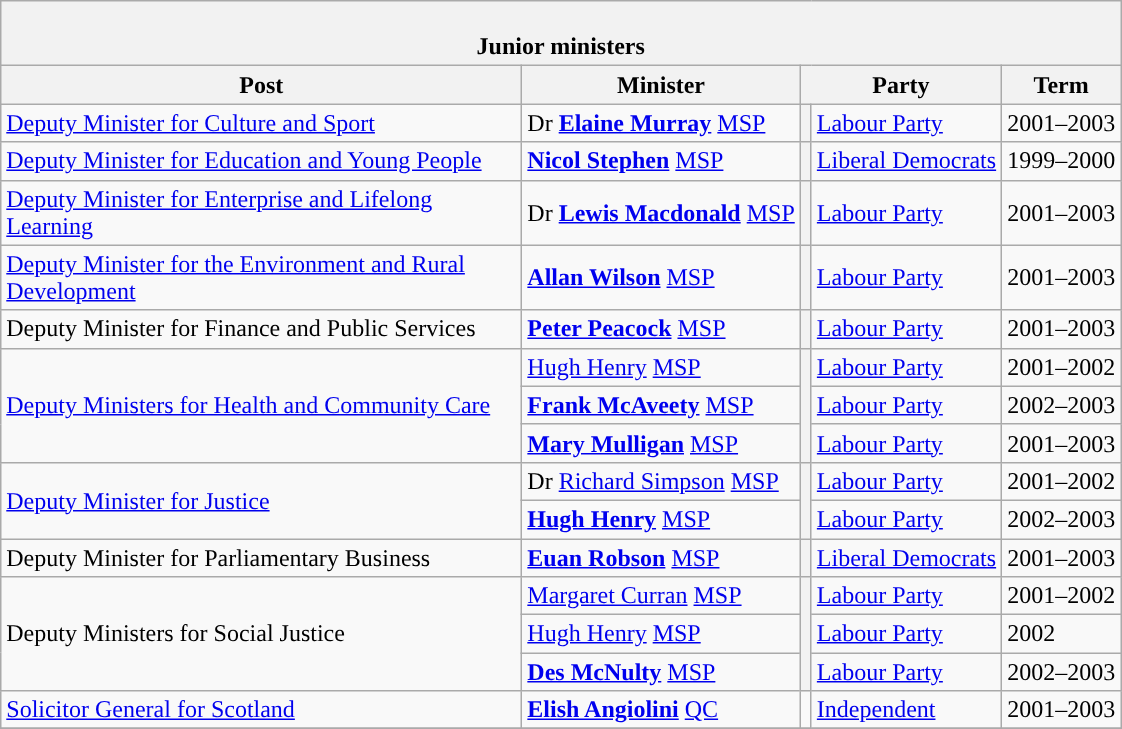<table class="wikitable">
<tr>
<th colspan="5"><br>Junior ministers</th>
</tr>
<tr>
<th style="width: 340px">Post</th>
<th>Minister</th>
<th colspan="2">Party</th>
<th>Term</th>
</tr>
<tr>
<td><a href='#'>Deputy Minister for Culture and Sport</a></td>
<td>Dr <strong><a href='#'>Elaine Murray</a></strong> <a href='#'>MSP</a></td>
<th style="background-color: "></th>
<td><a href='#'>Labour Party</a></td>
<td>2001–2003</td>
</tr>
<tr>
<td><a href='#'>Deputy Minister for Education and Young People</a></td>
<td><strong><a href='#'>Nicol Stephen</a></strong> <a href='#'>MSP</a></td>
<th style="background-color: "></th>
<td><a href='#'>Liberal Democrats</a></td>
<td>1999–2000</td>
</tr>
<tr>
<td><a href='#'>Deputy Minister for Enterprise and Lifelong Learning</a></td>
<td>Dr <strong><a href='#'>Lewis Macdonald</a></strong> <a href='#'>MSP</a></td>
<th style="background-color: "></th>
<td><a href='#'>Labour Party</a></td>
<td>2001–2003</td>
</tr>
<tr>
<td><a href='#'>Deputy Minister for the Environment and Rural Development</a></td>
<td><strong><a href='#'>Allan Wilson</a></strong> <a href='#'>MSP</a></td>
<th style="background-color: "></th>
<td><a href='#'>Labour Party</a></td>
<td>2001–2003</td>
</tr>
<tr>
<td>Deputy Minister for Finance and Public Services</td>
<td><strong><a href='#'>Peter Peacock</a></strong> <a href='#'>MSP</a></td>
<th style="background-color: "></th>
<td><a href='#'>Labour Party</a></td>
<td>2001–2003</td>
</tr>
<tr>
<td rowspan="3"><a href='#'>Deputy Ministers for Health and Community Care</a></td>
<td><a href='#'>Hugh Henry</a> <a href='#'>MSP</a></td>
<th rowspan="3" style="background-color: "></th>
<td><a href='#'>Labour Party</a></td>
<td>2001–2002</td>
</tr>
<tr>
<td><strong><a href='#'>Frank McAveety</a></strong> <a href='#'>MSP</a></td>
<td><a href='#'>Labour Party</a></td>
<td>2002–2003</td>
</tr>
<tr>
<td><strong><a href='#'>Mary Mulligan</a></strong> <a href='#'>MSP</a></td>
<td><a href='#'>Labour Party</a></td>
<td>2001–2003</td>
</tr>
<tr>
<td rowspan="2"><a href='#'>Deputy Minister for Justice</a></td>
<td>Dr <a href='#'>Richard Simpson</a> <a href='#'>MSP</a></td>
<th rowspan="2" style="background-color: "></th>
<td><a href='#'>Labour Party</a></td>
<td>2001–2002</td>
</tr>
<tr>
<td><strong><a href='#'>Hugh Henry</a></strong> <a href='#'>MSP</a></td>
<td><a href='#'>Labour Party</a></td>
<td>2002–2003</td>
</tr>
<tr>
<td>Deputy Minister for Parliamentary Business</td>
<td><strong><a href='#'>Euan Robson</a></strong> <a href='#'>MSP</a></td>
<th style="background-color: "></th>
<td><a href='#'>Liberal Democrats</a></td>
<td>2001–2003</td>
</tr>
<tr>
<td rowspan="3">Deputy Ministers for Social Justice</td>
<td><a href='#'>Margaret Curran</a> <a href='#'>MSP</a></td>
<th rowspan="3" style="background-color: "></th>
<td><a href='#'>Labour Party</a></td>
<td>2001–2002</td>
</tr>
<tr>
<td><a href='#'>Hugh Henry</a> <a href='#'>MSP</a></td>
<td><a href='#'>Labour Party</a></td>
<td>2002</td>
</tr>
<tr>
<td><strong><a href='#'>Des McNulty</a></strong> <a href='#'>MSP</a></td>
<td><a href='#'>Labour Party</a></td>
<td>2002–2003</td>
</tr>
<tr>
<td><a href='#'>Solicitor General for Scotland</a></td>
<td><strong><a href='#'>Elish Angiolini</a></strong> <a href='#'>QC</a></td>
<td></td>
<td><a href='#'>Independent</a></td>
<td>2001–2003</td>
</tr>
<tr>
</tr>
</table>
